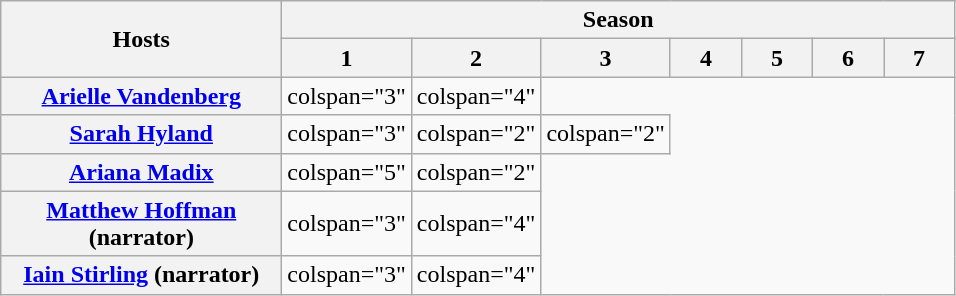<table class="wikitable plainrowheaders">
<tr>
<th rowspan="2" style="width:180px">Hosts</th>
<th colspan="7">Season</th>
</tr>
<tr>
<th style="width:40px">1</th>
<th style="width:40px">2</th>
<th style="width:40px">3</th>
<th style="width:40px">4</th>
<th style="width:40px">5</th>
<th style="width:40px">6</th>
<th style="width:40px">7</th>
</tr>
<tr>
<th scope="row"><a href='#'>Arielle Vandenberg</a></th>
<td>colspan="3" </td>
<td>colspan="4" </td>
</tr>
<tr>
<th scope="row"><a href='#'>Sarah Hyland</a></th>
<td>colspan="3" </td>
<td>colspan="2" </td>
<td>colspan="2" </td>
</tr>
<tr>
<th scope="row"><a href='#'>Ariana Madix</a></th>
<td>colspan="5" </td>
<td>colspan="2" </td>
</tr>
<tr>
<th scope="row"><a href='#'>Matthew Hoffman</a> (narrator)</th>
<td>colspan="3" </td>
<td>colspan="4" </td>
</tr>
<tr>
<th scope="row"><a href='#'>Iain Stirling</a> (narrator)</th>
<td>colspan="3" </td>
<td>colspan="4" </td>
</tr>
</table>
